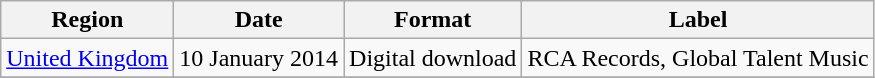<table class=wikitable>
<tr>
<th>Region</th>
<th>Date</th>
<th>Format</th>
<th>Label</th>
</tr>
<tr>
<td><a href='#'>United Kingdom</a></td>
<td>10 January 2014</td>
<td>Digital download</td>
<td>RCA Records, Global Talent Music</td>
</tr>
<tr>
</tr>
</table>
